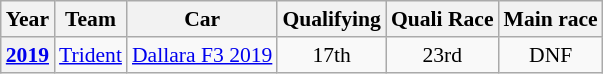<table class="wikitable" style="text-align:center; font-size:90%">
<tr>
<th>Year</th>
<th>Team</th>
<th>Car</th>
<th>Qualifying</th>
<th>Quali Race</th>
<th>Main race</th>
</tr>
<tr>
<th><a href='#'>2019</a></th>
<td align="left"> <a href='#'>Trident</a></td>
<td align="left"><a href='#'>Dallara F3 2019</a></td>
<td>17th</td>
<td>23rd</td>
<td>DNF</td>
</tr>
</table>
